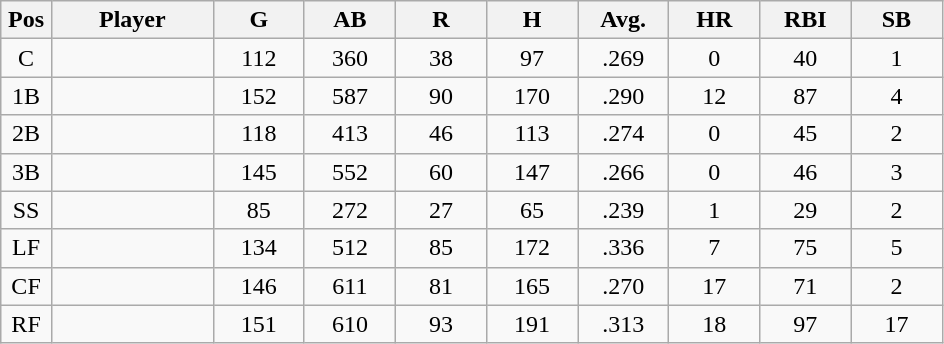<table class="wikitable sortable">
<tr>
<th bgcolor="#DDDDFF" width="5%">Pos</th>
<th bgcolor="#DDDDFF" width="16%">Player</th>
<th bgcolor="#DDDDFF" width="9%">G</th>
<th bgcolor="#DDDDFF" width="9%">AB</th>
<th bgcolor="#DDDDFF" width="9%">R</th>
<th bgcolor="#DDDDFF" width="9%">H</th>
<th bgcolor="#DDDDFF" width="9%">Avg.</th>
<th bgcolor="#DDDDFF" width="9%">HR</th>
<th bgcolor="#DDDDFF" width="9%">RBI</th>
<th bgcolor="#DDDDFF" width="9%">SB</th>
</tr>
<tr align="center">
<td>C</td>
<td></td>
<td>112</td>
<td>360</td>
<td>38</td>
<td>97</td>
<td>.269</td>
<td>0</td>
<td>40</td>
<td>1</td>
</tr>
<tr align="center">
<td>1B</td>
<td></td>
<td>152</td>
<td>587</td>
<td>90</td>
<td>170</td>
<td>.290</td>
<td>12</td>
<td>87</td>
<td>4</td>
</tr>
<tr align="center">
<td>2B</td>
<td></td>
<td>118</td>
<td>413</td>
<td>46</td>
<td>113</td>
<td>.274</td>
<td>0</td>
<td>45</td>
<td>2</td>
</tr>
<tr align="center">
<td>3B</td>
<td></td>
<td>145</td>
<td>552</td>
<td>60</td>
<td>147</td>
<td>.266</td>
<td>0</td>
<td>46</td>
<td>3</td>
</tr>
<tr align="center">
<td>SS</td>
<td></td>
<td>85</td>
<td>272</td>
<td>27</td>
<td>65</td>
<td>.239</td>
<td>1</td>
<td>29</td>
<td>2</td>
</tr>
<tr align="center">
<td>LF</td>
<td></td>
<td>134</td>
<td>512</td>
<td>85</td>
<td>172</td>
<td>.336</td>
<td>7</td>
<td>75</td>
<td>5</td>
</tr>
<tr align="center">
<td>CF</td>
<td></td>
<td>146</td>
<td>611</td>
<td>81</td>
<td>165</td>
<td>.270</td>
<td>17</td>
<td>71</td>
<td>2</td>
</tr>
<tr align="center">
<td>RF</td>
<td></td>
<td>151</td>
<td>610</td>
<td>93</td>
<td>191</td>
<td>.313</td>
<td>18</td>
<td>97</td>
<td>17</td>
</tr>
</table>
